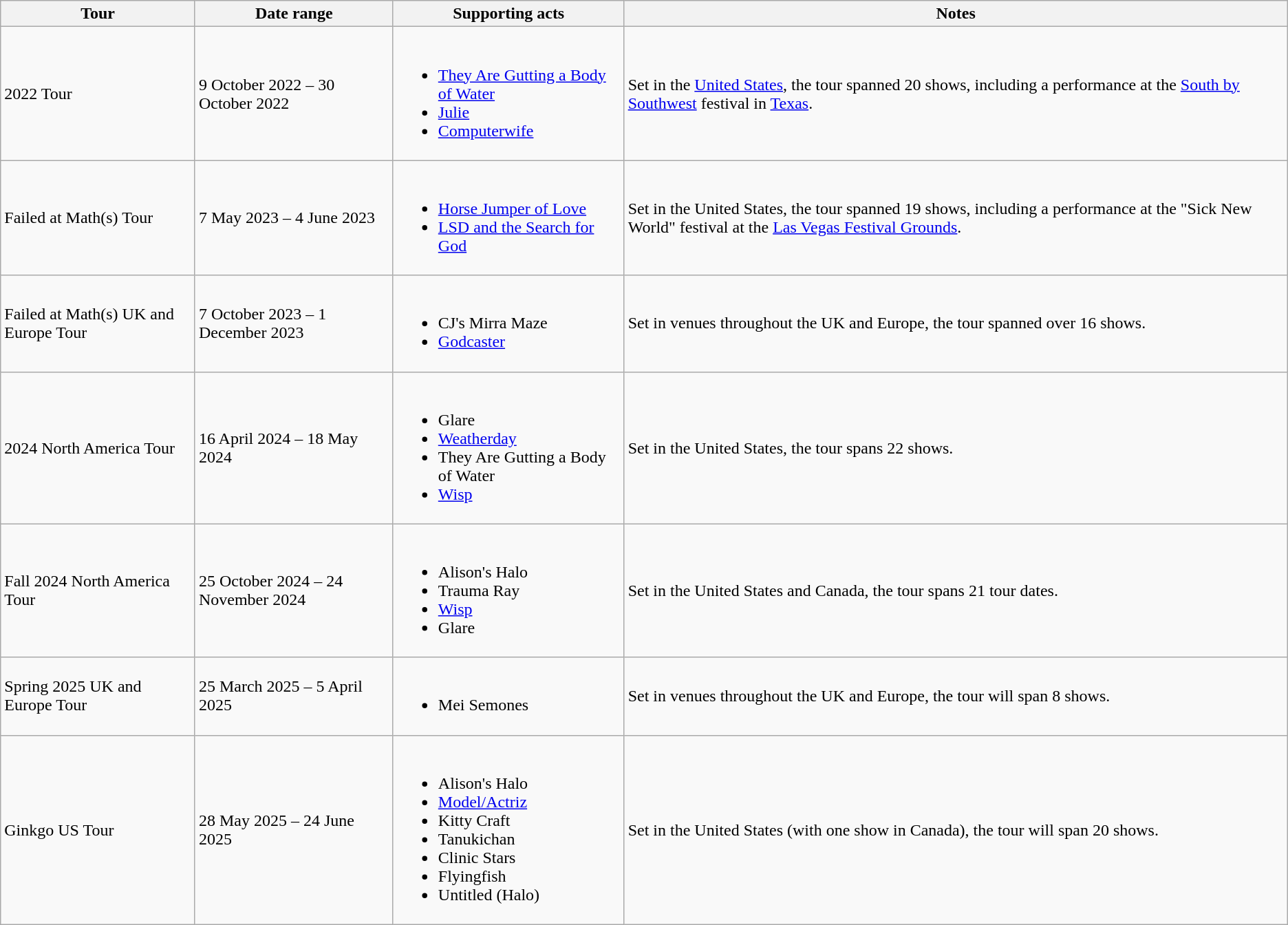<table class=wikitable>
<tr>
<th>Tour</th>
<th>Date range</th>
<th>Supporting acts</th>
<th>Notes</th>
</tr>
<tr>
<td>2022 Tour</td>
<td>9 October 2022 – 30 October 2022</td>
<td><br><ul><li><a href='#'>They Are Gutting a Body of Water</a></li><li><a href='#'>Julie</a></li><li><a href='#'>Computerwife</a></li></ul></td>
<td>Set in the <a href='#'>United States</a>, the tour spanned 20 shows, including a performance at the <a href='#'>South by Southwest</a> festival in <a href='#'>Texas</a>.</td>
</tr>
<tr>
<td>Failed at Math(s) Tour</td>
<td>7 May 2023 – 4 June 2023</td>
<td><br><ul><li><a href='#'>Horse Jumper of Love</a></li><li><a href='#'>LSD and the Search for God</a></li></ul></td>
<td>Set in the United States, the tour spanned 19 shows, including a performance at the "Sick New World" festival at the <a href='#'>Las Vegas Festival Grounds</a>.</td>
</tr>
<tr>
<td>Failed at Math(s) UK and Europe Tour</td>
<td>7 October 2023 – 1 December 2023</td>
<td><br><ul><li>CJ's Mirra Maze</li><li><a href='#'>Godcaster</a></li></ul></td>
<td>Set in venues throughout the UK and Europe, the tour spanned over 16 shows.</td>
</tr>
<tr>
<td>2024 North America Tour</td>
<td>16 April 2024 – 18 May 2024</td>
<td><br><ul><li>Glare</li><li><a href='#'>Weatherday</a></li><li>They Are Gutting a Body of Water</li><li><a href='#'>Wisp</a></li></ul></td>
<td>Set in the United States, the tour spans 22 shows.</td>
</tr>
<tr>
<td>Fall 2024 North America Tour</td>
<td>25 October 2024 – 24 November 2024</td>
<td><br><ul><li>Alison's Halo</li><li>Trauma Ray</li><li><a href='#'>Wisp</a></li><li>Glare</li></ul></td>
<td>Set in the United States and Canada, the tour spans 21 tour dates.</td>
</tr>
<tr>
<td>Spring 2025 UK and Europe Tour</td>
<td>25 March 2025 – 5 April 2025</td>
<td><br><ul><li>Mei Semones</li></ul></td>
<td>Set in venues throughout the UK and Europe, the tour will span 8 shows.</td>
</tr>
<tr>
<td>Ginkgo US Tour</td>
<td>28 May 2025 – 24 June 2025</td>
<td><br><ul><li>Alison's Halo</li><li><a href='#'>Model/Actriz</a></li><li>Kitty Craft</li><li>Tanukichan</li><li>Clinic Stars</li><li>Flyingfish</li><li>Untitled (Halo)</li></ul></td>
<td>Set in the United States (with one show in Canada), the tour will span 20 shows.</td>
</tr>
</table>
